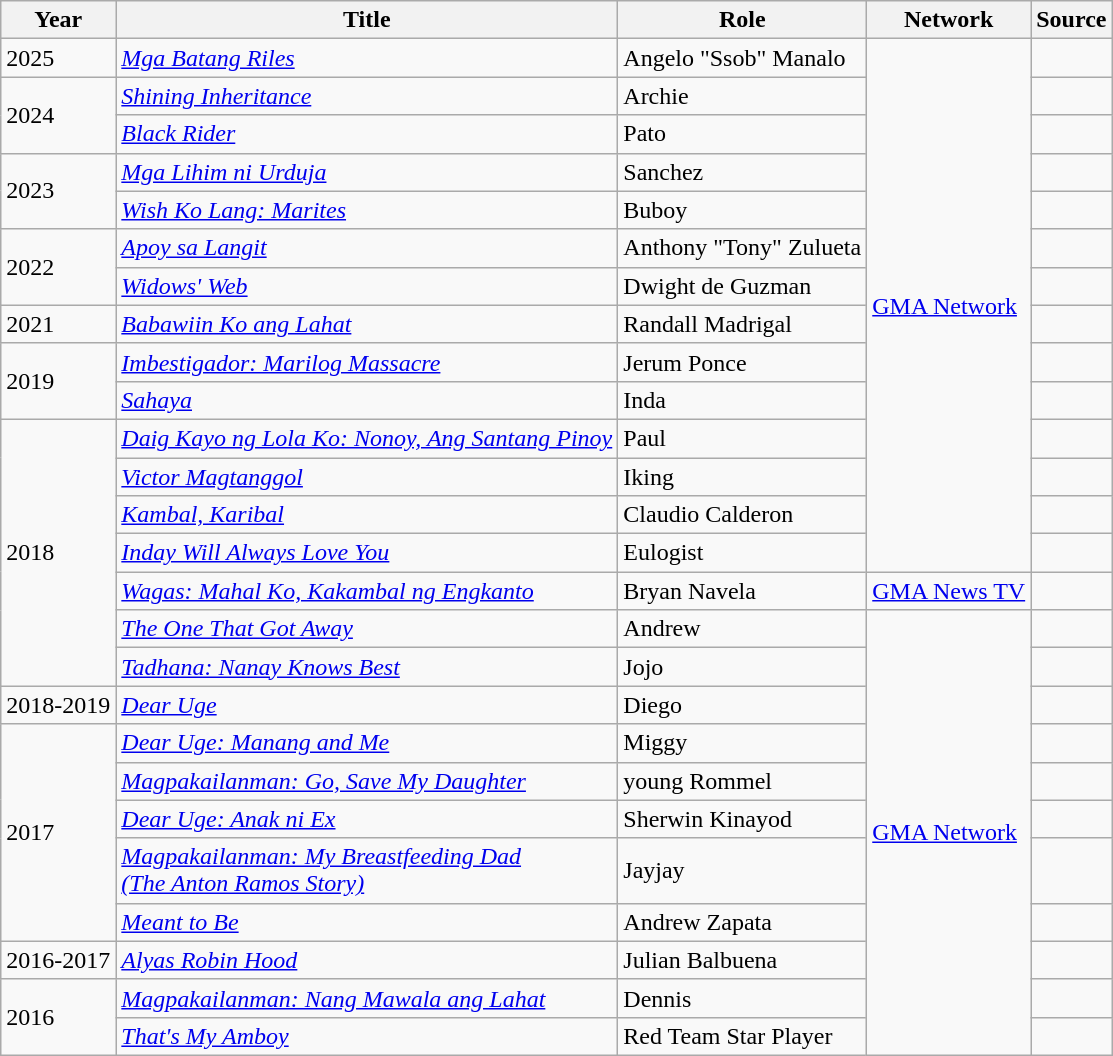<table class="wikitable" style="font-size: 100%;">
<tr>
<th>Year</th>
<th>Title</th>
<th>Role</th>
<th>Network</th>
<th>Source</th>
</tr>
<tr>
<td>2025</td>
<td><em><a href='#'>Mga Batang Riles</a></em></td>
<td>Angelo "Ssob" Manalo</td>
<td rowspan="14"><a href='#'>GMA Network</a></td>
<td></td>
</tr>
<tr>
<td rowspan="2">2024</td>
<td><em><a href='#'>Shining Inheritance</a></em></td>
<td>Archie</td>
<td></td>
</tr>
<tr>
<td><em><a href='#'>Black Rider</a></em></td>
<td>Pato</td>
<td></td>
</tr>
<tr>
<td rowspan="2">2023</td>
<td><em><a href='#'>Mga Lihim ni Urduja</a></em></td>
<td>Sanchez</td>
<td></td>
</tr>
<tr>
<td><em><a href='#'>Wish Ko Lang: Marites</a></em></td>
<td>Buboy</td>
<td></td>
</tr>
<tr>
<td rowspan="2">2022</td>
<td><em><a href='#'>Apoy sa Langit</a></em></td>
<td>Anthony "Tony" Zulueta</td>
<td></td>
</tr>
<tr>
<td><em><a href='#'>Widows' Web</a></em></td>
<td>Dwight de Guzman</td>
<td></td>
</tr>
<tr>
<td>2021</td>
<td><em><a href='#'>Babawiin Ko ang Lahat</a></em></td>
<td>Randall Madrigal</td>
<td></td>
</tr>
<tr>
<td rowspan="2">2019</td>
<td><em><a href='#'>Imbestigador: Marilog Massacre</a></em></td>
<td>Jerum Ponce</td>
<td></td>
</tr>
<tr>
<td><em><a href='#'>Sahaya</a></em></td>
<td>Inda</td>
<td></td>
</tr>
<tr>
<td rowspan="7">2018</td>
<td><em><a href='#'>Daig Kayo ng Lola Ko: Nonoy, Ang Santang Pinoy</a></em></td>
<td>Paul</td>
<td></td>
</tr>
<tr>
<td><em><a href='#'>Victor Magtanggol</a></em></td>
<td>Iking</td>
<td></td>
</tr>
<tr>
<td><em><a href='#'>Kambal, Karibal</a></em></td>
<td>Claudio Calderon</td>
<td></td>
</tr>
<tr>
<td><em><a href='#'>Inday Will Always Love You</a></em></td>
<td>Eulogist</td>
<td></td>
</tr>
<tr>
<td><em><a href='#'>Wagas: Mahal Ko, Kakambal ng Engkanto</a></em></td>
<td>Bryan Navela</td>
<td><a href='#'>GMA News TV</a></td>
<td></td>
</tr>
<tr>
<td><em><a href='#'>The One That Got Away</a></em></td>
<td>Andrew</td>
<td rowspan="11"><a href='#'>GMA Network</a></td>
<td></td>
</tr>
<tr>
<td><em><a href='#'>Tadhana: Nanay Knows Best</a></em></td>
<td>Jojo</td>
<td></td>
</tr>
<tr>
<td>2018-2019</td>
<td><em><a href='#'>Dear Uge</a></em></td>
<td>Diego</td>
<td></td>
</tr>
<tr>
<td rowspan="5">2017</td>
<td><em><a href='#'>Dear Uge: Manang and Me</a></em></td>
<td>Miggy</td>
<td></td>
</tr>
<tr>
<td><em><a href='#'>Magpakailanman: Go, Save My Daughter</a></em></td>
<td>young Rommel</td>
<td></td>
</tr>
<tr>
<td><em><a href='#'>Dear Uge: Anak ni Ex</a></em></td>
<td>Sherwin Kinayod</td>
<td></td>
</tr>
<tr>
<td><em><a href='#'>Magpakailanman: My Breastfeeding Dad <br> (The Anton Ramos Story)</a></em></td>
<td>Jayjay</td>
<td></td>
</tr>
<tr>
<td><em><a href='#'>Meant to Be</a></em></td>
<td>Andrew Zapata</td>
<td></td>
</tr>
<tr>
<td>2016-2017</td>
<td><em><a href='#'>Alyas Robin Hood</a></em></td>
<td>Julian Balbuena</td>
<td></td>
</tr>
<tr>
<td rowspan="2">2016</td>
<td><em><a href='#'>Magpakailanman: Nang Mawala ang Lahat</a></em></td>
<td>Dennis</td>
<td></td>
</tr>
<tr>
<td><em><a href='#'>That's My Amboy</a></em></td>
<td>Red Team Star Player</td>
<td></td>
</tr>
</table>
